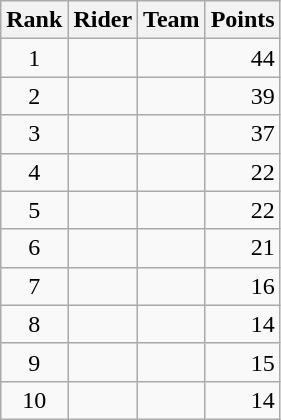<table class="wikitable">
<tr>
<th scope="col">Rank</th>
<th scope="col">Rider</th>
<th scope="col">Team</th>
<th scope="col">Points</th>
</tr>
<tr>
<td style="text-align:center;">1</td>
<td> </td>
<td></td>
<td style="text-align:right;">44</td>
</tr>
<tr>
<td style="text-align:center;">2</td>
<td></td>
<td></td>
<td style="text-align:right;">39</td>
</tr>
<tr>
<td style="text-align:center;">3</td>
<td></td>
<td></td>
<td style="text-align:right;">37</td>
</tr>
<tr>
<td style="text-align:center;">4</td>
<td></td>
<td></td>
<td style="text-align:right;">22</td>
</tr>
<tr>
<td style="text-align:center;">5</td>
<td></td>
<td></td>
<td style="text-align:right;">22</td>
</tr>
<tr>
<td style="text-align:center;">6</td>
<td> </td>
<td></td>
<td style="text-align:right;">21</td>
</tr>
<tr>
<td style="text-align:center;">7</td>
<td></td>
<td></td>
<td style="text-align:right;">16</td>
</tr>
<tr>
<td style="text-align:center;">8</td>
<td></td>
<td></td>
<td style="text-align:right;">14</td>
</tr>
<tr>
<td style="text-align:center;">9</td>
<td></td>
<td></td>
<td style="text-align:right;">15</td>
</tr>
<tr>
<td style="text-align:center;">10</td>
<td></td>
<td></td>
<td style="text-align:right;">14</td>
</tr>
</table>
